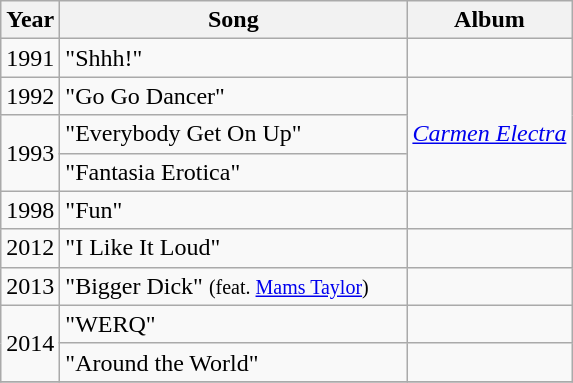<table class="wikitable">
<tr>
<th scope="col">Year</th>
<th scope="col" style="width:14em;">Song</th>
<th scope="col">Album</th>
</tr>
<tr>
<td scope="row">1991</td>
<td>"Shhh!"</td>
<td></td>
</tr>
<tr>
<td scope="row">1992</td>
<td>"Go Go Dancer"</td>
<td rowspan="3"><a href='#'><em>Carmen Electra</em></a></td>
</tr>
<tr>
<td rowspan="2" scope="row">1993</td>
<td>"Everybody Get On Up"</td>
</tr>
<tr>
<td>"Fantasia Erotica"</td>
</tr>
<tr>
<td>1998</td>
<td>"Fun"</td>
<td></td>
</tr>
<tr>
<td>2012</td>
<td>"I Like It Loud"</td>
<td></td>
</tr>
<tr>
<td>2013</td>
<td>"Bigger Dick" <small>(feat. <a href='#'>Mams Taylor</a>)</small></td>
<td></td>
</tr>
<tr>
<td rowspan="2">2014</td>
<td>"WERQ"</td>
<td></td>
</tr>
<tr>
<td>"Around the World"</td>
<td></td>
</tr>
<tr>
</tr>
</table>
